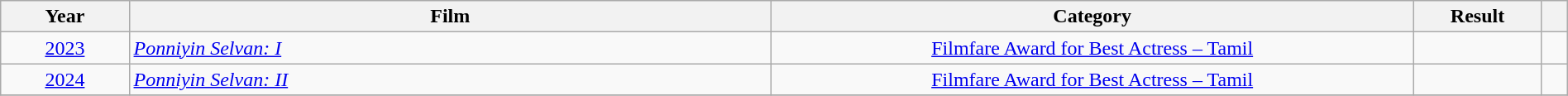<table class="wikitable sortable" style="width:100%;">
<tr>
<th style="width:5%;">Year</th>
<th style="width:25%;">Film</th>
<th style="width:25%;">Category</th>
<th style="width:5%;">Result</th>
<th style="width:1%;" class="unsortable"></th>
</tr>
<tr>
<td style="text-align:center;"><a href='#'>2023</a></td>
<td><em><a href='#'>Ponniyin Selvan: I</a></em></td>
<td style="text-align:center;"><a href='#'>Filmfare Award for Best Actress – Tamil</a></td>
<td></td>
<td style="text-align:center;"></td>
</tr>
<tr>
<td style="text-align:center;"><a href='#'>2024</a></td>
<td><em><a href='#'>Ponniyin Selvan: II</a></em></td>
<td style="text-align:center;"><a href='#'>Filmfare Award for Best Actress – Tamil</a></td>
<td></td>
<td style="text-align:center;"></td>
</tr>
<tr>
</tr>
</table>
